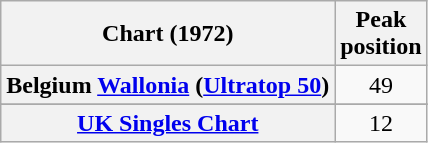<table class="wikitable sortable plainrowheaders" style="text-align:center">
<tr>
<th scope="col">Chart (1972)</th>
<th scope="col">Peak<br>position</th>
</tr>
<tr>
<th scope="row">Belgium <a href='#'>Wallonia</a> (<a href='#'>Ultratop 50</a>)</th>
<td align="center">49</td>
</tr>
<tr>
</tr>
<tr>
<th scope="row"><a href='#'>UK Singles Chart</a></th>
<td align="center">12</td>
</tr>
</table>
